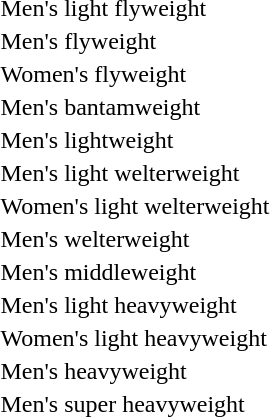<table>
<tr>
<td rowspan=2>Men's light flyweight<br></td>
<td rowspan=2></td>
<td rowspan=2></td>
<td></td>
</tr>
<tr>
<td></td>
</tr>
<tr>
<td rowspan=2>Men's flyweight<br></td>
<td rowspan=2></td>
<td rowspan=2></td>
<td></td>
</tr>
<tr>
<td></td>
</tr>
<tr>
<td rowspan=2>Women's flyweight <br></td>
<td rowspan=2></td>
<td rowspan=2></td>
<td></td>
</tr>
<tr>
<td></td>
</tr>
<tr>
<td rowspan=2>Men's bantamweight<br></td>
<td rowspan=2></td>
<td rowspan=2></td>
<td></td>
</tr>
<tr>
<td></td>
</tr>
<tr>
<td rowspan=2>Men's lightweight<br></td>
<td rowspan=2></td>
<td rowspan=2></td>
<td></td>
</tr>
<tr>
<td></td>
</tr>
<tr>
<td rowspan=2>Men's light welterweight<br></td>
<td rowspan=2></td>
<td rowspan=2></td>
<td></td>
</tr>
<tr>
<td></td>
</tr>
<tr>
<td rowspan=2>Women's light welterweight<br></td>
<td rowspan=2></td>
<td rowspan=2></td>
<td></td>
</tr>
<tr>
<td></td>
</tr>
<tr>
<td rowspan=2>Men's welterweight<br></td>
<td rowspan=2></td>
<td rowspan=2></td>
<td></td>
</tr>
<tr>
<td></td>
</tr>
<tr>
<td rowspan=2>Men's middleweight<br></td>
<td rowspan=2></td>
<td rowspan=2></td>
<td></td>
</tr>
<tr>
<td></td>
</tr>
<tr>
<td rowspan=2>Men's light heavyweight<br></td>
<td rowspan=2></td>
<td rowspan=2></td>
<td></td>
</tr>
<tr>
<td></td>
</tr>
<tr>
<td rowspan=2>Women's light heavyweight<br></td>
<td rowspan=2></td>
<td rowspan=2></td>
<td></td>
</tr>
<tr>
<td></td>
</tr>
<tr>
<td rowspan=2>Men's heavyweight<br></td>
<td rowspan=2></td>
<td rowspan=2></td>
<td></td>
</tr>
<tr>
<td></td>
</tr>
<tr>
<td rowspan=2>Men's super heavyweight<br></td>
<td rowspan=2></td>
<td rowspan=2></td>
<td></td>
</tr>
<tr>
<td></td>
</tr>
</table>
